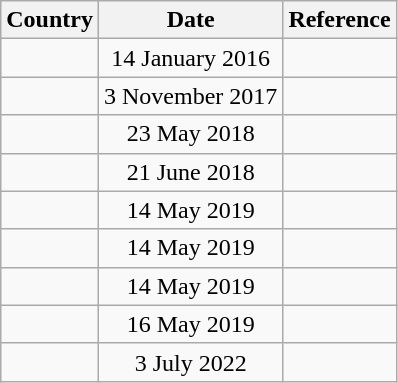<table class="wikitable sortable" style="text-align:center">
<tr>
<th>Country</th>
<th>Date</th>
<th>Reference</th>
</tr>
<tr>
<td align="left"></td>
<td>14 January 2016</td>
<td></td>
</tr>
<tr>
<td align="left"></td>
<td>3 November 2017</td>
<td></td>
</tr>
<tr>
<td align="left"></td>
<td>23 May 2018</td>
<td></td>
</tr>
<tr>
<td align="left"></td>
<td>21 June 2018</td>
<td></td>
</tr>
<tr>
<td align="left"></td>
<td>14 May 2019</td>
<td></td>
</tr>
<tr>
<td align="left"></td>
<td>14 May 2019</td>
<td></td>
</tr>
<tr>
<td align="left"></td>
<td>14 May 2019</td>
<td></td>
</tr>
<tr>
<td align="left"></td>
<td>16 May 2019</td>
<td></td>
</tr>
<tr>
<td align="left"></td>
<td>3 July 2022</td>
<td></td>
</tr>
</table>
